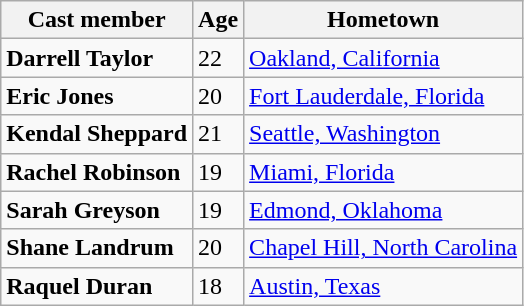<table class="wikitable">
<tr>
<th>Cast member</th>
<th>Age</th>
<th>Hometown</th>
</tr>
<tr>
<td><strong>Darrell Taylor</strong></td>
<td>22</td>
<td><a href='#'>Oakland, California</a></td>
</tr>
<tr>
<td><strong>Eric Jones</strong></td>
<td>20</td>
<td><a href='#'>Fort Lauderdale, Florida</a></td>
</tr>
<tr>
<td><strong>Kendal Sheppard</strong></td>
<td>21</td>
<td><a href='#'>Seattle, Washington</a></td>
</tr>
<tr>
<td><strong>Rachel Robinson</strong></td>
<td>19</td>
<td><a href='#'>Miami, Florida</a></td>
</tr>
<tr>
<td><strong>Sarah Greyson</strong></td>
<td>19</td>
<td><a href='#'>Edmond, Oklahoma</a></td>
</tr>
<tr>
<td><strong>Shane Landrum</strong></td>
<td>20</td>
<td><a href='#'>Chapel Hill, North Carolina</a></td>
</tr>
<tr>
<td><strong>Raquel Duran</strong></td>
<td>18</td>
<td><a href='#'>Austin, Texas</a></td>
</tr>
</table>
